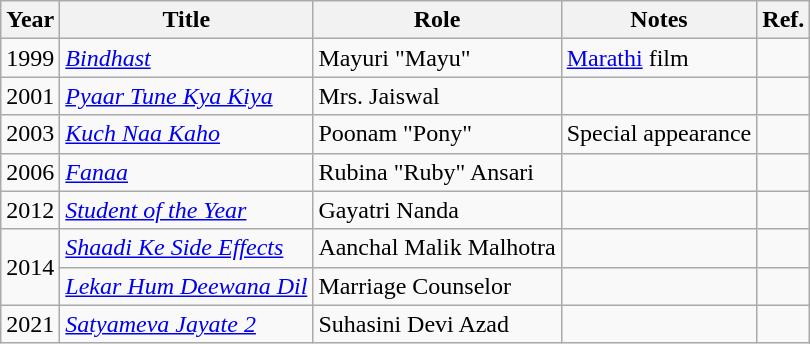<table class="wikitable sortable">
<tr>
<th>Year</th>
<th>Title</th>
<th>Role</th>
<th class="unsortable">Notes</th>
<th class="unsortable">Ref.</th>
</tr>
<tr>
<td>1999</td>
<td><em><a href='#'>Bindhast</a></em></td>
<td>Mayuri "Mayu"</td>
<td><a href='#'>Marathi</a> film</td>
<td></td>
</tr>
<tr>
<td>2001</td>
<td><em><a href='#'>Pyaar Tune Kya Kiya</a></em></td>
<td>Mrs. Jaiswal</td>
<td></td>
<td></td>
</tr>
<tr>
<td>2003</td>
<td><em><a href='#'>Kuch Naa Kaho</a></em></td>
<td>Poonam "Pony"</td>
<td>Special appearance</td>
<td></td>
</tr>
<tr>
<td>2006</td>
<td><em><a href='#'>Fanaa</a></em></td>
<td>Rubina "Ruby" Ansari</td>
<td></td>
<td></td>
</tr>
<tr>
<td>2012</td>
<td><em><a href='#'>Student of the Year</a></em></td>
<td>Gayatri Nanda</td>
<td></td>
<td></td>
</tr>
<tr>
<td rowspan="2">2014</td>
<td><em><a href='#'>Shaadi Ke Side Effects</a></em></td>
<td>Aanchal Malik Malhotra</td>
<td></td>
<td></td>
</tr>
<tr>
<td><em><a href='#'>Lekar Hum Deewana Dil</a></em></td>
<td>Marriage Counselor</td>
<td></td>
<td></td>
</tr>
<tr>
<td>2021</td>
<td><em><a href='#'>Satyameva Jayate 2</a></em></td>
<td>Suhasini Devi Azad</td>
<td></td>
<td></td>
</tr>
</table>
